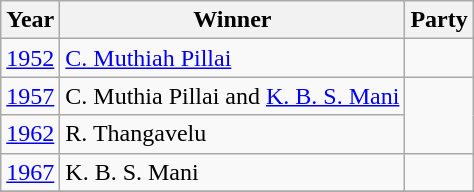<table class="wikitable sortable">
<tr>
<th>Year</th>
<th>Winner</th>
<th colspan="2">Party</th>
</tr>
<tr>
<td><a href='#'>1952</a></td>
<td><a href='#'>C. Muthiah Pillai</a></td>
<td></td>
</tr>
<tr>
<td><a href='#'>1957</a></td>
<td>C. Muthia Pillai and <a href='#'>K. B. S. Mani</a></td>
</tr>
<tr>
<td><a href='#'>1962</a></td>
<td>R. Thangavelu</td>
</tr>
<tr>
<td><a href='#'>1967</a></td>
<td>K. B. S. Mani</td>
<td></td>
</tr>
<tr>
</tr>
</table>
